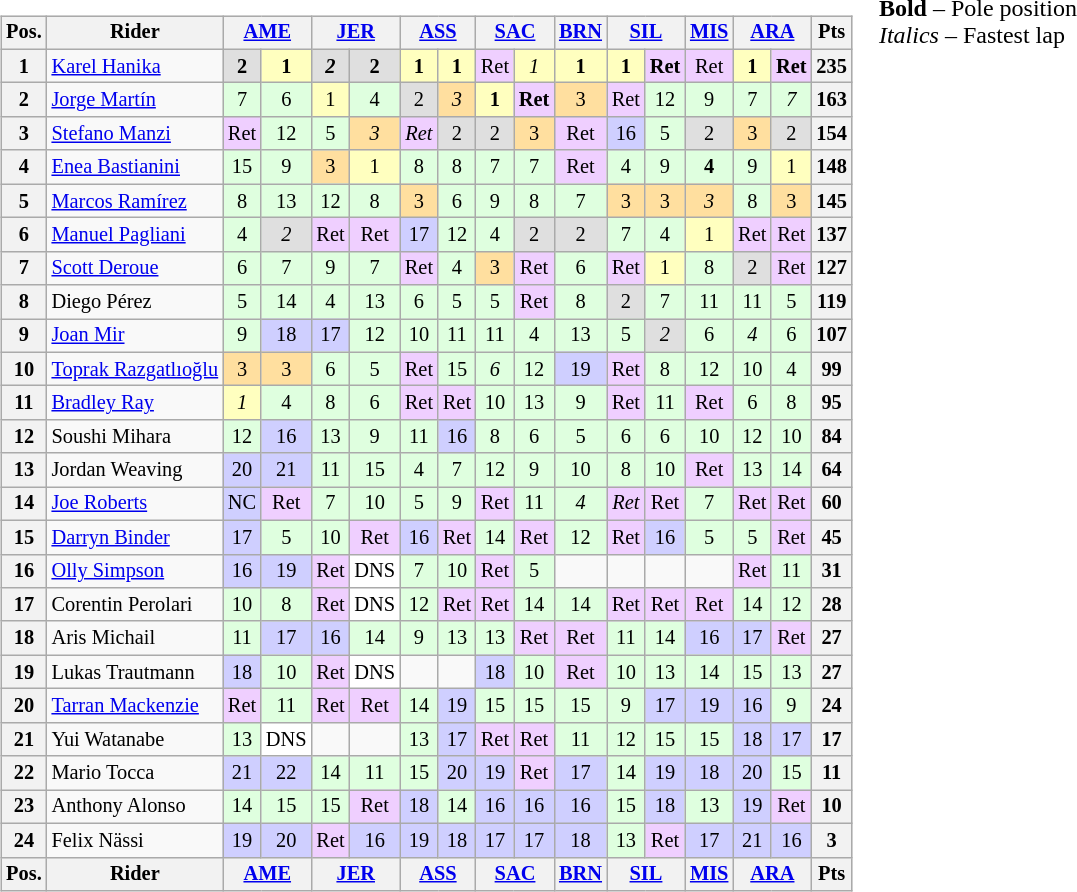<table>
<tr>
<td><br><table class="wikitable" style="font-size:85%; text-align:center">
<tr valign="top">
<th valign="middle">Pos.</th>
<th valign="middle">Rider</th>
<th colspan=2><a href='#'>AME</a><br></th>
<th colspan=2><a href='#'>JER</a><br></th>
<th colspan=2><a href='#'>ASS</a><br></th>
<th colspan=2><a href='#'>SAC</a><br></th>
<th><a href='#'>BRN</a><br></th>
<th colspan=2><a href='#'>SIL</a><br></th>
<th><a href='#'>MIS</a><br></th>
<th colspan=2><a href='#'>ARA</a><br></th>
<th valign="middle">Pts</th>
</tr>
<tr>
<th>1</th>
<td align=left> <a href='#'>Karel Hanika</a></td>
<td style="background:#dfdfdf;"><strong>2</strong></td>
<td style="background:#ffffbf;"><strong>1</strong></td>
<td style="background:#dfdfdf;"><strong><em>2</em></strong></td>
<td style="background:#dfdfdf;"><strong>2</strong></td>
<td style="background:#ffffbf;"><strong>1</strong></td>
<td style="background:#ffffbf;"><strong>1</strong></td>
<td style="background:#efcfff;">Ret</td>
<td style="background:#ffffbf;"><em>1</em></td>
<td style="background:#ffffbf;"><strong>1</strong></td>
<td style="background:#ffffbf;"><strong>1</strong></td>
<td style="background:#efcfff;"><strong>Ret</strong></td>
<td style="background:#efcfff;">Ret</td>
<td style="background:#ffffbf;"><strong>1</strong></td>
<td style="background:#efcfff;"><strong>Ret</strong></td>
<th>235</th>
</tr>
<tr>
<th>2</th>
<td align=left> <a href='#'>Jorge Martín</a></td>
<td style="background:#dfffdf;">7</td>
<td style="background:#dfffdf;">6</td>
<td style="background:#ffffbf;">1</td>
<td style="background:#dfffdf;">4</td>
<td style="background:#dfdfdf;">2</td>
<td style="background:#ffdf9f;"><em>3</em></td>
<td style="background:#ffffbf;"><strong>1</strong></td>
<td style="background:#efcfff;"><strong>Ret</strong></td>
<td style="background:#ffdf9f;">3</td>
<td style="background:#efcfff;">Ret</td>
<td style="background:#dfffdf;">12</td>
<td style="background:#dfffdf;">9</td>
<td style="background:#dfffdf;">7</td>
<td style="background:#dfffdf;"><em>7</em></td>
<th>163</th>
</tr>
<tr>
<th>3</th>
<td align=left> <a href='#'>Stefano Manzi</a></td>
<td style="background:#efcfff;">Ret</td>
<td style="background:#dfffdf;">12</td>
<td style="background:#dfffdf;">5</td>
<td style="background:#ffdf9f;"><em>3</em></td>
<td style="background:#efcfff;"><em>Ret</em></td>
<td style="background:#dfdfdf;">2</td>
<td style="background:#dfdfdf;">2</td>
<td style="background:#ffdf9f;">3</td>
<td style="background:#efcfff;">Ret</td>
<td style="background:#cfcfff;">16</td>
<td style="background:#dfffdf;">5</td>
<td style="background:#dfdfdf;">2</td>
<td style="background:#ffdf9f;">3</td>
<td style="background:#dfdfdf;">2</td>
<th>154</th>
</tr>
<tr>
<th>4</th>
<td align=left> <a href='#'>Enea Bastianini</a></td>
<td style="background:#dfffdf;">15</td>
<td style="background:#dfffdf;">9</td>
<td style="background:#ffdf9f;">3</td>
<td style="background:#ffffbf;">1</td>
<td style="background:#dfffdf;">8</td>
<td style="background:#dfffdf;">8</td>
<td style="background:#dfffdf;">7</td>
<td style="background:#dfffdf;">7</td>
<td style="background:#efcfff;">Ret</td>
<td style="background:#dfffdf;">4</td>
<td style="background:#dfffdf;">9</td>
<td style="background:#dfffdf;"><strong>4</strong></td>
<td style="background:#dfffdf;">9</td>
<td style="background:#ffffbf;">1</td>
<th>148</th>
</tr>
<tr>
<th>5</th>
<td align=left> <a href='#'>Marcos Ramírez</a></td>
<td style="background:#dfffdf;">8</td>
<td style="background:#dfffdf;">13</td>
<td style="background:#dfffdf;">12</td>
<td style="background:#dfffdf;">8</td>
<td style="background:#ffdf9f;">3</td>
<td style="background:#dfffdf;">6</td>
<td style="background:#dfffdf;">9</td>
<td style="background:#dfffdf;">8</td>
<td style="background:#dfffdf;">7</td>
<td style="background:#ffdf9f;">3</td>
<td style="background:#ffdf9f;">3</td>
<td style="background:#ffdf9f;"><em>3</em></td>
<td style="background:#dfffdf;">8</td>
<td style="background:#ffdf9f;">3</td>
<th>145</th>
</tr>
<tr>
<th>6</th>
<td align=left> <a href='#'>Manuel Pagliani</a></td>
<td style="background:#dfffdf;">4</td>
<td style="background:#dfdfdf;"><em>2</em></td>
<td style="background:#efcfff;">Ret</td>
<td style="background:#efcfff;">Ret</td>
<td style="background:#cfcfff;">17</td>
<td style="background:#dfffdf;">12</td>
<td style="background:#dfffdf;">4</td>
<td style="background:#dfdfdf;">2</td>
<td style="background:#dfdfdf;">2</td>
<td style="background:#dfffdf;">7</td>
<td style="background:#dfffdf;">4</td>
<td style="background:#ffffbf;">1</td>
<td style="background:#efcfff;">Ret</td>
<td style="background:#efcfff;">Ret</td>
<th>137</th>
</tr>
<tr>
<th>7</th>
<td align=left> <a href='#'>Scott Deroue</a></td>
<td style="background:#dfffdf;">6</td>
<td style="background:#dfffdf;">7</td>
<td style="background:#dfffdf;">9</td>
<td style="background:#dfffdf;">7</td>
<td style="background:#efcfff;">Ret</td>
<td style="background:#dfffdf;">4</td>
<td style="background:#ffdf9f;">3</td>
<td style="background:#efcfff;">Ret</td>
<td style="background:#dfffdf;">6</td>
<td style="background:#efcfff;">Ret</td>
<td style="background:#ffffbf;">1</td>
<td style="background:#dfffdf;">8</td>
<td style="background:#dfdfdf;">2</td>
<td style="background:#efcfff;">Ret</td>
<th>127</th>
</tr>
<tr>
<th>8</th>
<td align=left> Diego Pérez</td>
<td style="background:#dfffdf;">5</td>
<td style="background:#dfffdf;">14</td>
<td style="background:#dfffdf;">4</td>
<td style="background:#dfffdf;">13</td>
<td style="background:#dfffdf;">6</td>
<td style="background:#dfffdf;">5</td>
<td style="background:#dfffdf;">5</td>
<td style="background:#efcfff;">Ret</td>
<td style="background:#dfffdf;">8</td>
<td style="background:#dfdfdf;">2</td>
<td style="background:#dfffdf;">7</td>
<td style="background:#dfffdf;">11</td>
<td style="background:#dfffdf;">11</td>
<td style="background:#dfffdf;">5</td>
<th>119</th>
</tr>
<tr>
<th>9</th>
<td align=left> <a href='#'>Joan Mir</a></td>
<td style="background:#dfffdf;">9</td>
<td style="background:#cfcfff;">18</td>
<td style="background:#cfcfff;">17</td>
<td style="background:#dfffdf;">12</td>
<td style="background:#dfffdf;">10</td>
<td style="background:#dfffdf;">11</td>
<td style="background:#dfffdf;">11</td>
<td style="background:#dfffdf;">4</td>
<td style="background:#dfffdf;">13</td>
<td style="background:#dfffdf;">5</td>
<td style="background:#dfdfdf;"><em>2</em></td>
<td style="background:#dfffdf;">6</td>
<td style="background:#dfffdf;"><em>4</em></td>
<td style="background:#dfffdf;">6</td>
<th>107</th>
</tr>
<tr>
<th>10</th>
<td align=left> <a href='#'>Toprak Razgatlıoğlu</a></td>
<td style="background:#ffdf9f;">3</td>
<td style="background:#ffdf9f;">3</td>
<td style="background:#dfffdf;">6</td>
<td style="background:#dfffdf;">5</td>
<td style="background:#efcfff;">Ret</td>
<td style="background:#dfffdf;">15</td>
<td style="background:#dfffdf;"><em>6</em></td>
<td style="background:#dfffdf;">12</td>
<td style="background:#cfcfff;">19</td>
<td style="background:#efcfff;">Ret</td>
<td style="background:#dfffdf;">8</td>
<td style="background:#dfffdf;">12</td>
<td style="background:#dfffdf;">10</td>
<td style="background:#dfffdf;">4</td>
<th>99</th>
</tr>
<tr>
<th>11</th>
<td align=left> <a href='#'>Bradley Ray</a></td>
<td style="background:#ffffbf;"><em>1</em></td>
<td style="background:#dfffdf;">4</td>
<td style="background:#dfffdf;">8</td>
<td style="background:#dfffdf;">6</td>
<td style="background:#efcfff;">Ret</td>
<td style="background:#efcfff;">Ret</td>
<td style="background:#dfffdf;">10</td>
<td style="background:#dfffdf;">13</td>
<td style="background:#dfffdf;">9</td>
<td style="background:#efcfff;">Ret</td>
<td style="background:#dfffdf;">11</td>
<td style="background:#efcfff;">Ret</td>
<td style="background:#dfffdf;">6</td>
<td style="background:#dfffdf;">8</td>
<th>95</th>
</tr>
<tr>
<th>12</th>
<td align=left> Soushi Mihara</td>
<td style="background:#dfffdf;">12</td>
<td style="background:#cfcfff;">16</td>
<td style="background:#dfffdf;">13</td>
<td style="background:#dfffdf;">9</td>
<td style="background:#dfffdf;">11</td>
<td style="background:#cfcfff;">16</td>
<td style="background:#dfffdf;">8</td>
<td style="background:#dfffdf;">6</td>
<td style="background:#dfffdf;">5</td>
<td style="background:#dfffdf;">6</td>
<td style="background:#dfffdf;">6</td>
<td style="background:#dfffdf;">10</td>
<td style="background:#dfffdf;">12</td>
<td style="background:#dfffdf;">10</td>
<th>84</th>
</tr>
<tr>
<th>13</th>
<td align=left> Jordan Weaving</td>
<td style="background:#cfcfff;">20</td>
<td style="background:#cfcfff;">21</td>
<td style="background:#dfffdf;">11</td>
<td style="background:#dfffdf;">15</td>
<td style="background:#dfffdf;">4</td>
<td style="background:#dfffdf;">7</td>
<td style="background:#dfffdf;">12</td>
<td style="background:#dfffdf;">9</td>
<td style="background:#dfffdf;">10</td>
<td style="background:#dfffdf;">8</td>
<td style="background:#dfffdf;">10</td>
<td style="background:#efcfff;">Ret</td>
<td style="background:#dfffdf;">13</td>
<td style="background:#dfffdf;">14</td>
<th>64</th>
</tr>
<tr>
<th>14</th>
<td align=left> <a href='#'>Joe Roberts</a></td>
<td style="background:#cfcfff;">NC</td>
<td style="background:#efcfff;">Ret</td>
<td style="background:#dfffdf;">7</td>
<td style="background:#dfffdf;">10</td>
<td style="background:#dfffdf;">5</td>
<td style="background:#dfffdf;">9</td>
<td style="background:#efcfff;">Ret</td>
<td style="background:#dfffdf;">11</td>
<td style="background:#dfffdf;"><em>4</em></td>
<td style="background:#efcfff;"><em>Ret</em></td>
<td style="background:#efcfff;">Ret</td>
<td style="background:#dfffdf;">7</td>
<td style="background:#efcfff;">Ret</td>
<td style="background:#efcfff;">Ret</td>
<th>60</th>
</tr>
<tr>
<th>15</th>
<td align=left> <a href='#'>Darryn Binder</a></td>
<td style="background:#cfcfff;">17</td>
<td style="background:#dfffdf;">5</td>
<td style="background:#dfffdf;">10</td>
<td style="background:#efcfff;">Ret</td>
<td style="background:#cfcfff;">16</td>
<td style="background:#efcfff;">Ret</td>
<td style="background:#dfffdf;">14</td>
<td style="background:#efcfff;">Ret</td>
<td style="background:#dfffdf;">12</td>
<td style="background:#efcfff;">Ret</td>
<td style="background:#cfcfff;">16</td>
<td style="background:#dfffdf;">5</td>
<td style="background:#dfffdf;">5</td>
<td style="background:#efcfff;">Ret</td>
<th>45</th>
</tr>
<tr>
<th>16</th>
<td align=left> <a href='#'>Olly Simpson</a></td>
<td style="background:#cfcfff;">16</td>
<td style="background:#cfcfff;">19</td>
<td style="background:#efcfff;">Ret</td>
<td style="background:#ffffff;">DNS</td>
<td style="background:#dfffdf;">7</td>
<td style="background:#dfffdf;">10</td>
<td style="background:#efcfff;">Ret</td>
<td style="background:#dfffdf;">5</td>
<td></td>
<td></td>
<td></td>
<td></td>
<td style="background:#efcfff;">Ret</td>
<td style="background:#dfffdf;">11</td>
<th>31</th>
</tr>
<tr>
<th>17</th>
<td align=left> Corentin Perolari</td>
<td style="background:#dfffdf;">10</td>
<td style="background:#dfffdf;">8</td>
<td style="background:#efcfff;">Ret</td>
<td style="background:#ffffff;">DNS</td>
<td style="background:#dfffdf;">12</td>
<td style="background:#efcfff;">Ret</td>
<td style="background:#efcfff;">Ret</td>
<td style="background:#dfffdf;">14</td>
<td style="background:#dfffdf;">14</td>
<td style="background:#efcfff;">Ret</td>
<td style="background:#efcfff;">Ret</td>
<td style="background:#efcfff;">Ret</td>
<td style="background:#dfffdf;">14</td>
<td style="background:#dfffdf;">12</td>
<th>28</th>
</tr>
<tr>
<th>18</th>
<td align=left> Aris Michail</td>
<td style="background:#dfffdf;">11</td>
<td style="background:#cfcfff;">17</td>
<td style="background:#cfcfff;">16</td>
<td style="background:#dfffdf;">14</td>
<td style="background:#dfffdf;">9</td>
<td style="background:#dfffdf;">13</td>
<td style="background:#dfffdf;">13</td>
<td style="background:#efcfff;">Ret</td>
<td style="background:#efcfff;">Ret</td>
<td style="background:#dfffdf;">11</td>
<td style="background:#dfffdf;">14</td>
<td style="background:#cfcfff;">16</td>
<td style="background:#cfcfff;">17</td>
<td style="background:#efcfff;">Ret</td>
<th>27</th>
</tr>
<tr>
<th>19</th>
<td align=left> Lukas Trautmann</td>
<td style="background:#cfcfff;">18</td>
<td style="background:#dfffdf;">10</td>
<td style="background:#efcfff;">Ret</td>
<td style="background:#ffffff;">DNS</td>
<td></td>
<td></td>
<td style="background:#cfcfff;">18</td>
<td style="background:#dfffdf;">10</td>
<td style="background:#efcfff;">Ret</td>
<td style="background:#dfffdf;">10</td>
<td style="background:#dfffdf;">13</td>
<td style="background:#dfffdf;">14</td>
<td style="background:#dfffdf;">15</td>
<td style="background:#dfffdf;">13</td>
<th>27</th>
</tr>
<tr>
<th>20</th>
<td align=left> <a href='#'>Tarran Mackenzie</a></td>
<td style="background:#efcfff;">Ret</td>
<td style="background:#dfffdf;">11</td>
<td style="background:#efcfff;">Ret</td>
<td style="background:#efcfff;">Ret</td>
<td style="background:#dfffdf;">14</td>
<td style="background:#cfcfff;">19</td>
<td style="background:#dfffdf;">15</td>
<td style="background:#dfffdf;">15</td>
<td style="background:#dfffdf;">15</td>
<td style="background:#dfffdf;">9</td>
<td style="background:#cfcfff;">17</td>
<td style="background:#cfcfff;">19</td>
<td style="background:#cfcfff;">16</td>
<td style="background:#dfffdf;">9</td>
<th>24</th>
</tr>
<tr>
<th>21</th>
<td align=left> Yui Watanabe</td>
<td style="background:#dfffdf;">13</td>
<td style="background:#ffffff;">DNS</td>
<td></td>
<td></td>
<td style="background:#dfffdf;">13</td>
<td style="background:#cfcfff;">17</td>
<td style="background:#efcfff;">Ret</td>
<td style="background:#efcfff;">Ret</td>
<td style="background:#dfffdf;">11</td>
<td style="background:#dfffdf;">12</td>
<td style="background:#dfffdf;">15</td>
<td style="background:#dfffdf;">15</td>
<td style="background:#cfcfff;">18</td>
<td style="background:#cfcfff;">17</td>
<th>17</th>
</tr>
<tr>
<th>22</th>
<td align=left> Mario Tocca</td>
<td style="background:#cfcfff;">21</td>
<td style="background:#cfcfff;">22</td>
<td style="background:#dfffdf;">14</td>
<td style="background:#dfffdf;">11</td>
<td style="background:#dfffdf;">15</td>
<td style="background:#cfcfff;">20</td>
<td style="background:#cfcfff;">19</td>
<td style="background:#efcfff;">Ret</td>
<td style="background:#cfcfff;">17</td>
<td style="background:#dfffdf;">14</td>
<td style="background:#cfcfff;">19</td>
<td style="background:#cfcfff;">18</td>
<td style="background:#cfcfff;">20</td>
<td style="background:#dfffdf;">15</td>
<th>11</th>
</tr>
<tr>
<th>23</th>
<td align=left> Anthony Alonso</td>
<td style="background:#dfffdf;">14</td>
<td style="background:#dfffdf;">15</td>
<td style="background:#dfffdf;">15</td>
<td style="background:#efcfff;">Ret</td>
<td style="background:#cfcfff;">18</td>
<td style="background:#dfffdf;">14</td>
<td style="background:#cfcfff;">16</td>
<td style="background:#cfcfff;">16</td>
<td style="background:#cfcfff;">16</td>
<td style="background:#dfffdf;">15</td>
<td style="background:#cfcfff;">18</td>
<td style="background:#dfffdf;">13</td>
<td style="background:#cfcfff;">19</td>
<td style="background:#efcfff;">Ret</td>
<th>10</th>
</tr>
<tr>
<th>24</th>
<td align=left> Felix Nässi</td>
<td style="background:#cfcfff;">19</td>
<td style="background:#cfcfff;">20</td>
<td style="background:#efcfff;">Ret</td>
<td style="background:#cfcfff;">16</td>
<td style="background:#cfcfff;">19</td>
<td style="background:#cfcfff;">18</td>
<td style="background:#cfcfff;">17</td>
<td style="background:#cfcfff;">17</td>
<td style="background:#cfcfff;">18</td>
<td style="background:#dfffdf;">13</td>
<td style="background:#efcfff;">Ret</td>
<td style="background:#cfcfff;">17</td>
<td style="background:#cfcfff;">21</td>
<td style="background:#cfcfff;">16</td>
<th>3</th>
</tr>
<tr>
<th valign="middle">Pos.</th>
<th valign="middle">Rider</th>
<th colspan=2><a href='#'>AME</a><br></th>
<th colspan=2><a href='#'>JER</a><br></th>
<th colspan=2><a href='#'>ASS</a><br></th>
<th colspan=2><a href='#'>SAC</a><br></th>
<th><a href='#'>BRN</a><br></th>
<th colspan=2><a href='#'>SIL</a><br></th>
<th><a href='#'>MIS</a><br></th>
<th colspan=2><a href='#'>ARA</a><br></th>
<th valign="middle">Pts</th>
</tr>
</table>
</td>
<td valign="top"><br>
<span><strong>Bold</strong> – Pole position<br><em>Italics</em> – Fastest lap</span></td>
</tr>
</table>
